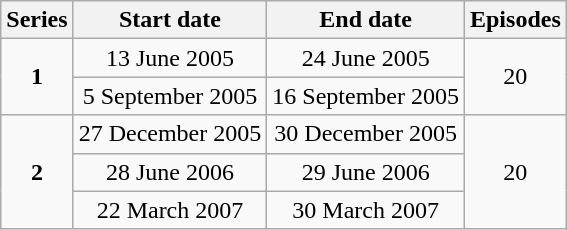<table class="wikitable" style="text-align: center;">
<tr>
<th>Series</th>
<th>Start date</th>
<th>End date</th>
<th>Episodes</th>
</tr>
<tr>
<td rowspan="2"><strong>1</strong></td>
<td>13 June 2005</td>
<td>24 June 2005</td>
<td rowspan="2">20</td>
</tr>
<tr>
<td>5 September 2005</td>
<td>16 September 2005</td>
</tr>
<tr>
<td rowspan="3"><strong>2</strong></td>
<td>27 December 2005</td>
<td>30 December 2005</td>
<td rowspan="3">20</td>
</tr>
<tr>
<td>28 June 2006</td>
<td>29 June 2006</td>
</tr>
<tr>
<td>22 March 2007</td>
<td>30 March 2007</td>
</tr>
</table>
